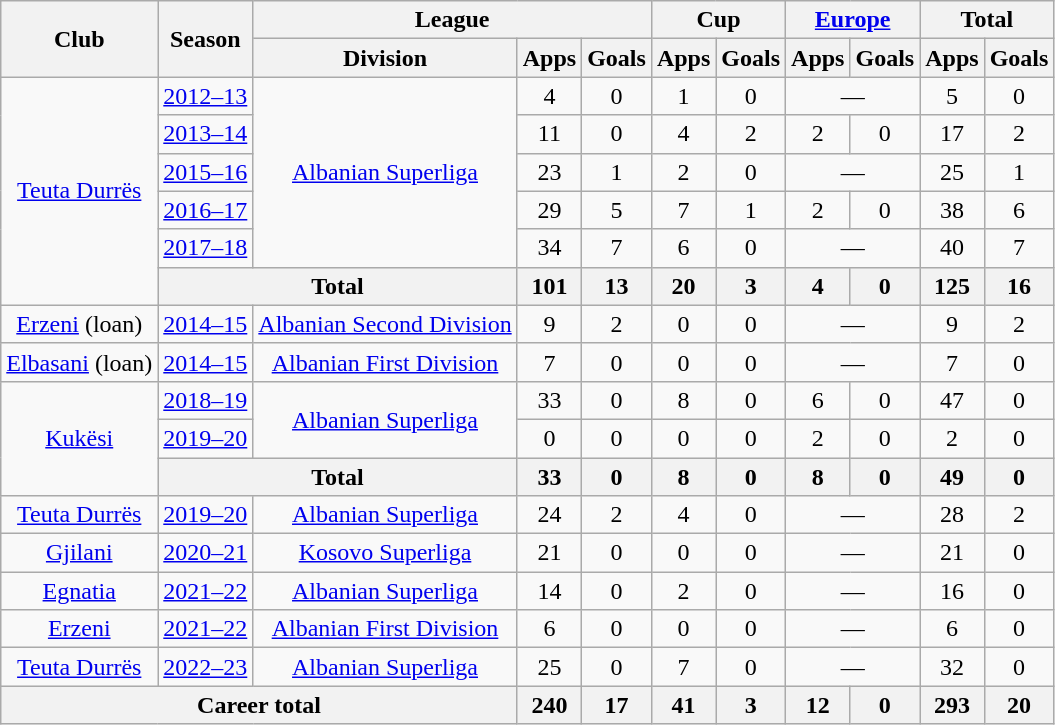<table class="wikitable" style="text-align:center">
<tr>
<th rowspan="2">Club</th>
<th rowspan="2">Season</th>
<th colspan="3">League</th>
<th colspan="2">Cup</th>
<th colspan="2"><a href='#'>Europe</a></th>
<th colspan="2">Total</th>
</tr>
<tr>
<th>Division</th>
<th>Apps</th>
<th>Goals</th>
<th>Apps</th>
<th>Goals</th>
<th>Apps</th>
<th>Goals</th>
<th>Apps</th>
<th>Goals</th>
</tr>
<tr>
<td rowspan="6"><a href='#'>Teuta Durrës</a></td>
<td><a href='#'>2012–13</a></td>
<td rowspan="5"><a href='#'>Albanian Superliga</a></td>
<td>4</td>
<td>0</td>
<td>1</td>
<td>0</td>
<td colspan="2">—</td>
<td>5</td>
<td>0</td>
</tr>
<tr>
<td><a href='#'>2013–14</a></td>
<td>11</td>
<td>0</td>
<td>4</td>
<td>2</td>
<td>2</td>
<td>0</td>
<td>17</td>
<td>2</td>
</tr>
<tr>
<td><a href='#'>2015–16</a></td>
<td>23</td>
<td>1</td>
<td>2</td>
<td>0</td>
<td colspan="2">—</td>
<td>25</td>
<td>1</td>
</tr>
<tr>
<td><a href='#'>2016–17</a></td>
<td>29</td>
<td>5</td>
<td>7</td>
<td>1</td>
<td>2</td>
<td>0</td>
<td>38</td>
<td>6</td>
</tr>
<tr>
<td><a href='#'>2017–18</a></td>
<td>34</td>
<td>7</td>
<td>6</td>
<td>0</td>
<td colspan="2">—</td>
<td>40</td>
<td>7</td>
</tr>
<tr>
<th colspan="2">Total</th>
<th>101</th>
<th>13</th>
<th>20</th>
<th>3</th>
<th>4</th>
<th>0</th>
<th>125</th>
<th>16</th>
</tr>
<tr>
<td rowspan="1"><a href='#'>Erzeni</a> (loan)</td>
<td><a href='#'>2014–15</a></td>
<td rowspan="1"><a href='#'>Albanian Second Division</a></td>
<td>9</td>
<td>2</td>
<td>0</td>
<td>0</td>
<td colspan="2">—</td>
<td>9</td>
<td>2</td>
</tr>
<tr>
<td rowspan="1"><a href='#'>Elbasani</a> (loan)</td>
<td><a href='#'>2014–15</a></td>
<td rowspan="1"><a href='#'>Albanian First Division</a></td>
<td>7</td>
<td>0</td>
<td>0</td>
<td>0</td>
<td colspan="2">—</td>
<td>7</td>
<td>0</td>
</tr>
<tr>
<td rowspan="3"><a href='#'>Kukësi</a></td>
<td><a href='#'>2018–19</a></td>
<td rowspan="2"><a href='#'>Albanian Superliga</a></td>
<td>33</td>
<td>0</td>
<td>8</td>
<td>0</td>
<td>6</td>
<td>0</td>
<td>47</td>
<td>0</td>
</tr>
<tr>
<td><a href='#'>2019–20</a></td>
<td>0</td>
<td>0</td>
<td>0</td>
<td>0</td>
<td>2</td>
<td>0</td>
<td>2</td>
<td>0</td>
</tr>
<tr>
<th colspan="2">Total</th>
<th>33</th>
<th>0</th>
<th>8</th>
<th>0</th>
<th>8</th>
<th>0</th>
<th>49</th>
<th>0</th>
</tr>
<tr>
<td rowspan="1"><a href='#'>Teuta Durrës</a></td>
<td><a href='#'>2019–20</a></td>
<td rowspan="1"><a href='#'>Albanian Superliga</a></td>
<td>24</td>
<td>2</td>
<td>4</td>
<td>0</td>
<td colspan="2">—</td>
<td>28</td>
<td>2</td>
</tr>
<tr>
<td rowspan="1"><a href='#'>Gjilani</a></td>
<td><a href='#'>2020–21</a></td>
<td rowspan="1"><a href='#'>Kosovo Superliga</a></td>
<td>21</td>
<td>0</td>
<td>0</td>
<td>0</td>
<td colspan="2">—</td>
<td>21</td>
<td>0</td>
</tr>
<tr>
<td rowspan="1"><a href='#'>Egnatia</a></td>
<td><a href='#'>2021–22</a></td>
<td rowspan="1"><a href='#'>Albanian Superliga</a></td>
<td>14</td>
<td>0</td>
<td>2</td>
<td>0</td>
<td colspan="2">—</td>
<td>16</td>
<td>0</td>
</tr>
<tr>
<td rowspan="1"><a href='#'>Erzeni</a></td>
<td><a href='#'>2021–22</a></td>
<td rowspan="1"><a href='#'>Albanian First Division</a></td>
<td>6</td>
<td>0</td>
<td>0</td>
<td>0</td>
<td colspan="2">—</td>
<td>6</td>
<td>0</td>
</tr>
<tr>
<td rowspan="1"><a href='#'>Teuta Durrës</a></td>
<td><a href='#'>2022–23</a></td>
<td rowspan="1"><a href='#'>Albanian Superliga</a></td>
<td>25</td>
<td>0</td>
<td>7</td>
<td>0</td>
<td colspan="2">—</td>
<td>32</td>
<td>0</td>
</tr>
<tr>
<th colspan="3">Career total</th>
<th>240</th>
<th>17</th>
<th>41</th>
<th>3</th>
<th>12</th>
<th>0</th>
<th>293</th>
<th>20</th>
</tr>
</table>
